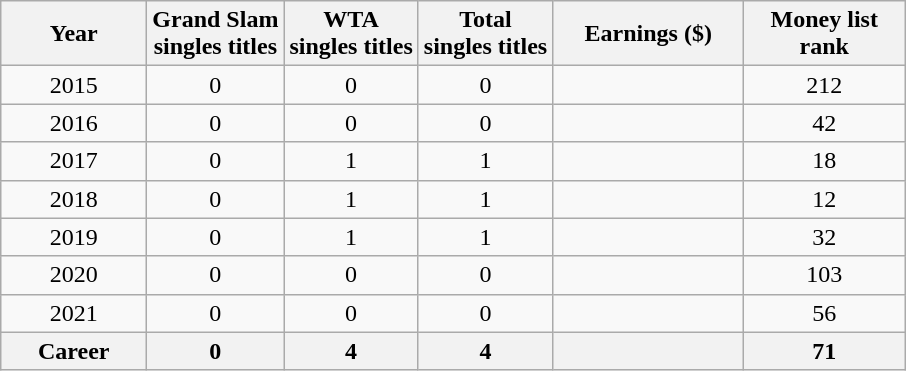<table class="wikitable" style="text-align:center;">
<tr>
<th width="90">Year</th>
<th>Grand Slam<br>singles titles</th>
<th>WTA <br>singles titles</th>
<th>Total<br>singles titles</th>
<th width="120">Earnings ($)</th>
<th width="100">Money list rank</th>
</tr>
<tr>
<td>2015</td>
<td>0</td>
<td>0</td>
<td>0</td>
<td align="right"></td>
<td>212</td>
</tr>
<tr>
<td>2016</td>
<td>0</td>
<td>0</td>
<td>0</td>
<td align="right"></td>
<td>42</td>
</tr>
<tr>
<td>2017</td>
<td>0</td>
<td>1</td>
<td>1</td>
<td align="right"></td>
<td>18</td>
</tr>
<tr>
<td>2018</td>
<td>0</td>
<td>1</td>
<td>1</td>
<td align="right"></td>
<td>12</td>
</tr>
<tr>
<td>2019</td>
<td>0</td>
<td>1</td>
<td>1</td>
<td align="right"></td>
<td>32</td>
</tr>
<tr>
<td>2020</td>
<td>0</td>
<td>0</td>
<td>0</td>
<td align="right"></td>
<td>103</td>
</tr>
<tr>
<td>2021</td>
<td>0</td>
<td>0</td>
<td>0</td>
<td align="right"></td>
<td>56</td>
</tr>
<tr style="font-weight:bold;">
<th>Career</th>
<th>0</th>
<th>4</th>
<th>4</th>
<th align="right"></th>
<th>71</th>
</tr>
</table>
